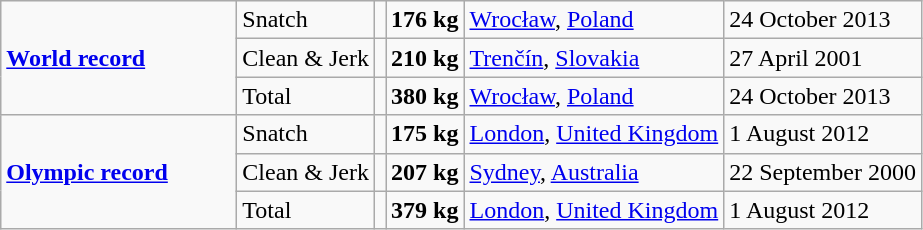<table class="wikitable">
<tr>
<td rowspan=3><strong><a href='#'>World record</a></strong></td>
<td>Snatch</td>
<td></td>
<td><strong>176 kg</strong></td>
<td><a href='#'>Wrocław</a>, <a href='#'>Poland</a></td>
<td>24 October 2013</td>
</tr>
<tr>
<td>Clean & Jerk</td>
<td></td>
<td><strong>210 kg</strong></td>
<td><a href='#'>Trenčín</a>, <a href='#'>Slovakia</a></td>
<td>27 April 2001</td>
</tr>
<tr>
<td>Total</td>
<td></td>
<td><strong>380 kg</strong></td>
<td><a href='#'>Wrocław</a>, <a href='#'>Poland</a></td>
<td>24 October 2013</td>
</tr>
<tr>
<td width=150 rowspan=3><strong><a href='#'>Olympic record</a></strong></td>
<td>Snatch</td>
<td></td>
<td><strong>175 kg</strong></td>
<td><a href='#'>London</a>, <a href='#'>United Kingdom</a></td>
<td>1 August 2012</td>
</tr>
<tr>
<td>Clean & Jerk</td>
<td></td>
<td><strong>207 kg</strong></td>
<td><a href='#'>Sydney</a>, <a href='#'>Australia</a></td>
<td>22 September 2000</td>
</tr>
<tr>
<td>Total</td>
<td></td>
<td><strong>379 kg</strong></td>
<td><a href='#'>London</a>, <a href='#'>United Kingdom</a></td>
<td>1 August 2012</td>
</tr>
</table>
